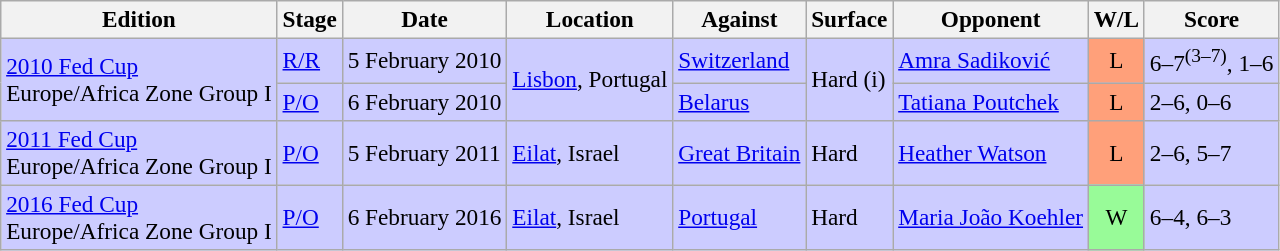<table class=wikitable style=font-size:97%>
<tr>
<th>Edition</th>
<th>Stage</th>
<th>Date</th>
<th>Location</th>
<th>Against</th>
<th>Surface</th>
<th>Opponent</th>
<th>W/L</th>
<th>Score</th>
</tr>
<tr style="background:#ccf;">
<td rowspan="2"><a href='#'>2010 Fed Cup</a> <br> Europe/Africa Zone Group I</td>
<td rowspan="1"><a href='#'>R/R</a></td>
<td>5 February 2010</td>
<td rowspan="2"><a href='#'>Lisbon</a>, Portugal</td>
<td> <a href='#'>Switzerland</a></td>
<td rowspan="2">Hard (i)</td>
<td> <a href='#'>Amra Sadiković</a></td>
<td style="text-align:center; background:#ffa07a;">L</td>
<td>6–7<sup>(3–7)</sup>, 1–6</td>
</tr>
<tr style="background:#ccf;">
<td><a href='#'>P/O</a></td>
<td>6 February 2010</td>
<td> <a href='#'>Belarus</a></td>
<td> <a href='#'>Tatiana Poutchek</a></td>
<td style="text-align:center; background:#ffa07a;">L</td>
<td>2–6, 0–6</td>
</tr>
<tr style="background:#ccf;">
<td rowspan="1"><a href='#'>2011 Fed Cup</a> <br> Europe/Africa Zone Group I</td>
<td rowspan="1"><a href='#'>P/O</a></td>
<td>5 February 2011</td>
<td rowspan="1"><a href='#'>Eilat</a>, Israel</td>
<td> <a href='#'>Great Britain</a></td>
<td rowspan="1">Hard</td>
<td> <a href='#'>Heather Watson</a></td>
<td style="text-align:center; background:#ffa07a;">L</td>
<td>2–6, 5–7</td>
</tr>
<tr style="background:#ccf;">
<td rowspan="1"><a href='#'>2016 Fed Cup</a> <br> Europe/Africa Zone Group I</td>
<td rowspan="1"><a href='#'>P/O</a></td>
<td>6 February 2016</td>
<td rowspan="1"><a href='#'>Eilat</a>, Israel</td>
<td> <a href='#'>Portugal</a></td>
<td rowspan="1">Hard</td>
<td> <a href='#'>Maria João Koehler</a></td>
<td style="text-align:center; background:#98fb98;">W</td>
<td>6–4, 6–3</td>
</tr>
</table>
